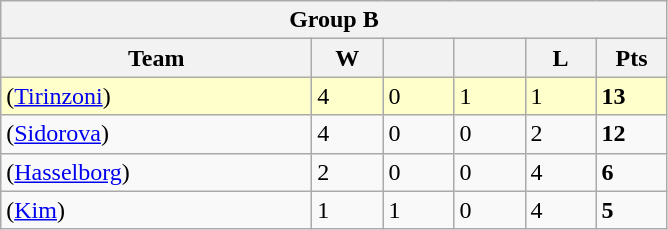<table class=wikitable>
<tr>
<th colspan=7>Group B</th>
</tr>
<tr>
<th width=200>Team</th>
<th width=40>W</th>
<th width=40></th>
<th width=40></th>
<th width=40>L</th>
<th width=40>Pts</th>
</tr>
<tr bgcolor=#ffffcc>
<td> (<a href='#'>Tirinzoni</a>)</td>
<td>4</td>
<td>0</td>
<td>1</td>
<td>1</td>
<td><strong>13</strong></td>
</tr>
<tr>
<td> (<a href='#'>Sidorova</a>)</td>
<td>4</td>
<td>0</td>
<td>0</td>
<td>2</td>
<td><strong>12</strong></td>
</tr>
<tr>
<td> (<a href='#'>Hasselborg</a>)</td>
<td>2</td>
<td>0</td>
<td>0</td>
<td>4</td>
<td><strong>6</strong></td>
</tr>
<tr>
<td> (<a href='#'>Kim</a>)</td>
<td>1</td>
<td>1</td>
<td>0</td>
<td>4</td>
<td><strong>5</strong></td>
</tr>
</table>
